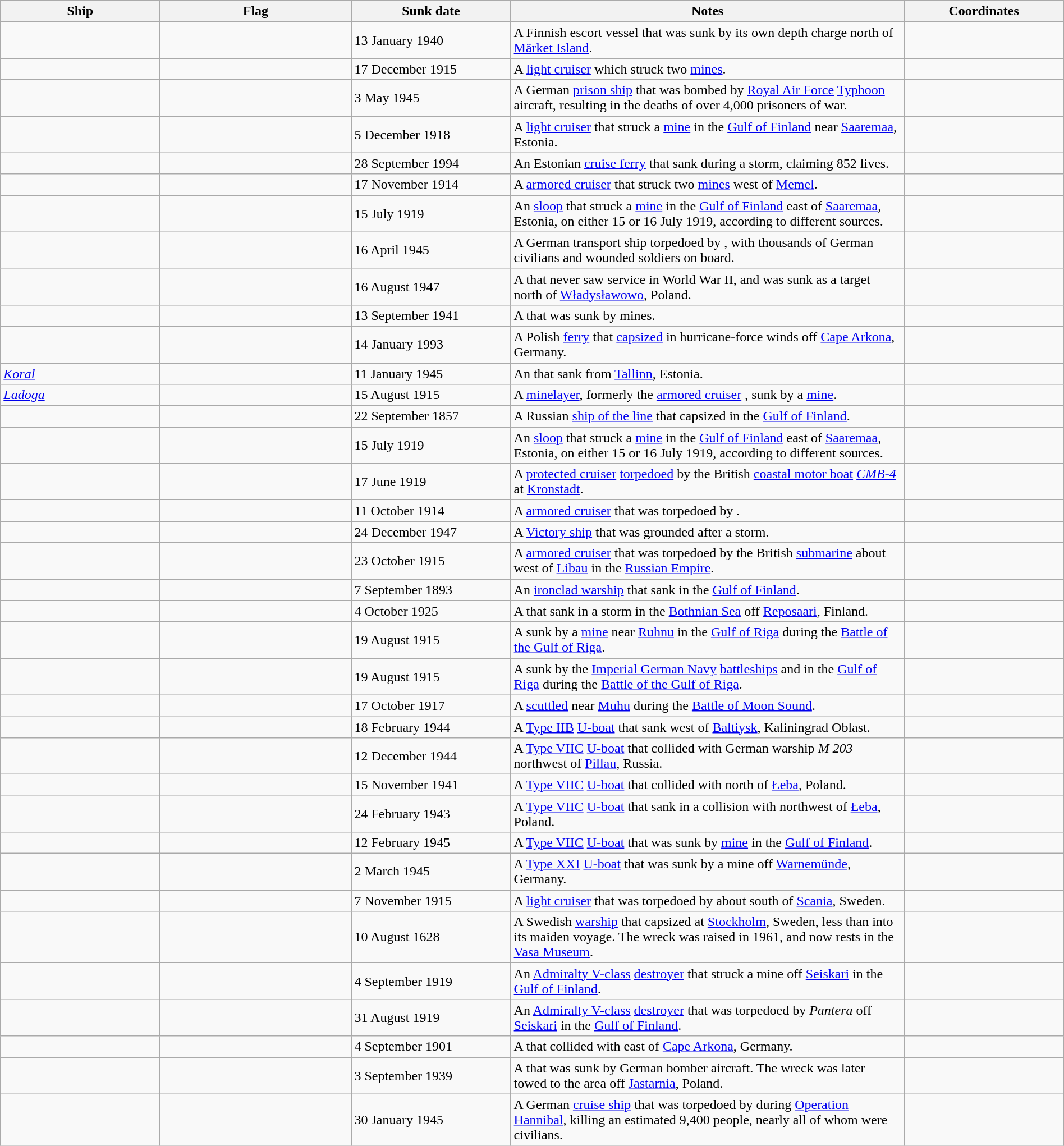<table class="wikitable sortable" style="width:100%" |>
<tr>
<th width="15%">Ship</th>
<th width="18%">Flag</th>
<th width="15%" align="right">Sunk date</th>
<th width="37%">Notes</th>
<th width="15%">Coordinates</th>
</tr>
<tr>
<td></td>
<td></td>
<td>13 January 1940</td>
<td>A Finnish escort vessel that was sunk by its own depth charge north of <a href='#'>Märket Island</a>.</td>
<td></td>
</tr>
<tr>
<td></td>
<td></td>
<td>17 December 1915</td>
<td>A  <a href='#'>light cruiser</a> which struck two <a href='#'>mines</a>.</td>
<td></td>
</tr>
<tr>
<td></td>
<td></td>
<td>3 May 1945</td>
<td>A German <a href='#'>prison ship</a> that was bombed by <a href='#'>Royal Air Force</a> <a href='#'>Typhoon</a> aircraft, resulting in the deaths of over 4,000 prisoners of war.</td>
<td></td>
</tr>
<tr>
<td></td>
<td></td>
<td>5 December 1918</td>
<td>A  <a href='#'>light cruiser</a> that struck a <a href='#'>mine</a> in the <a href='#'>Gulf of Finland</a> near <a href='#'>Saaremaa</a>, Estonia.</td>
<td></td>
</tr>
<tr>
<td></td>
<td></td>
<td>28 September 1994</td>
<td>An Estonian <a href='#'>cruise ferry</a> that sank during a storm, claiming 852 lives.</td>
<td></td>
</tr>
<tr>
<td></td>
<td></td>
<td>17 November 1914</td>
<td>A  <a href='#'>armored cruiser</a> that struck two <a href='#'>mines</a>  west of <a href='#'>Memel</a>.</td>
<td></td>
</tr>
<tr>
<td></td>
<td></td>
<td>15 July 1919</td>
<td>An  <a href='#'>sloop</a> that struck a <a href='#'>mine</a> in the <a href='#'>Gulf of Finland</a> east of <a href='#'>Saaremaa</a>, Estonia, on either 15 or 16 July 1919, according to different sources.</td>
<td></td>
</tr>
<tr>
<td></td>
<td></td>
<td>16 April 1945</td>
<td>A German transport ship torpedoed by , with thousands of German civilians and wounded soldiers on board.</td>
<td></td>
</tr>
<tr>
<td></td>
<td></td>
<td>16 August 1947</td>
<td>A  that never saw service in World War II, and was sunk as a target north of <a href='#'>Władysławowo</a>, Poland.</td>
<td></td>
</tr>
<tr>
<td></td>
<td></td>
<td>13 September 1941</td>
<td>A  that was sunk by mines.</td>
<td></td>
</tr>
<tr>
<td></td>
<td></td>
<td>14 January 1993</td>
<td>A Polish <a href='#'>ferry</a> that <a href='#'>capsized</a> in hurricane-force winds off <a href='#'>Cape Arkona</a>, Germany.</td>
<td></td>
</tr>
<tr>
<td><a href='#'><em>Koral</em></a></td>
<td></td>
<td>11 January 1945</td>
<td>An  that sank  from <a href='#'>Tallinn</a>, Estonia.</td>
<td></td>
</tr>
<tr>
<td><em><a href='#'>Ladoga</a></em></td>
<td></td>
<td>15 August 1915</td>
<td>A <a href='#'>minelayer</a>, formerly the <a href='#'>armored cruiser</a> , sunk by a <a href='#'>mine</a>.</td>
<td></td>
</tr>
<tr>
<td></td>
<td></td>
<td>22 September 1857</td>
<td>A Russian <a href='#'>ship of the line</a> that capsized in the <a href='#'>Gulf of Finland</a>.</td>
<td></td>
</tr>
<tr>
<td></td>
<td></td>
<td>15 July 1919</td>
<td>An  <a href='#'>sloop</a> that struck a <a href='#'>mine</a> in the <a href='#'>Gulf of Finland</a> east of <a href='#'>Saaremaa</a>, Estonia, on either 15 or 16 July 1919, according to different sources.</td>
<td></td>
</tr>
<tr>
<td></td>
<td></td>
<td>17 June 1919</td>
<td>A  <a href='#'>protected cruiser</a> <a href='#'>torpedoed</a> by the British <a href='#'>coastal motor boat</a> <a href='#'><em>CMB-4</em></a> at <a href='#'>Kronstadt</a>.</td>
<td></td>
</tr>
<tr>
<td></td>
<td></td>
<td>11 October 1914</td>
<td>A  <a href='#'>armored cruiser</a> that was torpedoed by .</td>
<td></td>
</tr>
<tr>
<td></td>
<td></td>
<td>24 December 1947</td>
<td>A <a href='#'>Victory ship</a> that was grounded after a storm.</td>
<td></td>
</tr>
<tr>
<td></td>
<td></td>
<td>23 October 1915</td>
<td>A  <a href='#'>armored cruiser</a> that was torpedoed by the British <a href='#'>submarine</a>  about  west of <a href='#'>Libau</a> in the <a href='#'>Russian Empire</a>.</td>
<td></td>
</tr>
<tr>
<td></td>
<td></td>
<td>7 September 1893</td>
<td>An <a href='#'>ironclad warship</a> that sank in the <a href='#'>Gulf of Finland</a>.</td>
<td></td>
</tr>
<tr>
<td></td>
<td></td>
<td>4 October 1925</td>
<td>A  that sank in a storm in the <a href='#'>Bothnian Sea</a> off <a href='#'>Reposaari</a>, Finland.</td>
<td></td>
</tr>
<tr>
<td></td>
<td></td>
<td>19 August 1915</td>
<td>A  sunk by a <a href='#'>mine</a> near <a href='#'>Ruhnu</a> in the <a href='#'>Gulf of Riga</a> during the <a href='#'>Battle of the Gulf of Riga</a>.</td>
<td></td>
</tr>
<tr>
<td></td>
<td></td>
<td>19 August 1915</td>
<td>A  sunk by the <a href='#'>Imperial German Navy</a> <a href='#'>battleships</a>  and  in the <a href='#'>Gulf of Riga</a> during the <a href='#'>Battle of the Gulf of Riga</a>.</td>
</tr>
<tr>
<td></td>
<td></td>
<td>17 October 1917</td>
<td>A  <a href='#'>scuttled</a> near <a href='#'>Muhu</a> during the <a href='#'>Battle of Moon Sound</a>.</td>
<td></td>
</tr>
<tr>
<td></td>
<td></td>
<td>18 February 1944</td>
<td>A <a href='#'>Type IIB</a> <a href='#'>U-boat</a> that sank west of <a href='#'>Baltiysk</a>, Kaliningrad Oblast.</td>
<td></td>
</tr>
<tr>
<td></td>
<td></td>
<td>12 December 1944</td>
<td>A <a href='#'>Type VIIC</a> <a href='#'>U-boat</a> that collided with German warship <em>M 203</em> northwest of <a href='#'>Pillau</a>, Russia.</td>
<td></td>
</tr>
<tr>
<td></td>
<td></td>
<td>15 November 1941</td>
<td>A <a href='#'>Type VIIC</a> <a href='#'>U-boat</a> that collided with  north of <a href='#'>Łeba</a>, Poland.</td>
<td></td>
</tr>
<tr>
<td></td>
<td></td>
<td>24 February 1943</td>
<td>A <a href='#'>Type VIIC</a> <a href='#'>U-boat</a> that sank in a collision with  northwest of <a href='#'>Łeba</a>, Poland.</td>
<td></td>
</tr>
<tr>
<td></td>
<td></td>
<td>12 February 1945</td>
<td>A <a href='#'>Type VIIC</a> <a href='#'>U-boat</a> that was sunk by <a href='#'>mine</a> in the <a href='#'>Gulf of Finland</a>.</td>
<td></td>
</tr>
<tr>
<td></td>
<td></td>
<td>2 March 1945</td>
<td>A <a href='#'>Type XXI</a> <a href='#'>U-boat</a> that was sunk by a mine off <a href='#'>Warnemünde</a>, Germany.</td>
<td></td>
</tr>
<tr>
<td></td>
<td></td>
<td>7 November 1915</td>
<td>A  <a href='#'>light cruiser</a> that was torpedoed by  about  south of <a href='#'>Scania</a>, Sweden.</td>
<td></td>
</tr>
<tr>
<td></td>
<td></td>
<td>10 August 1628</td>
<td>A Swedish <a href='#'>warship</a> that capsized at <a href='#'>Stockholm</a>, Sweden, less than  into its maiden voyage. The wreck was raised in 1961, and now rests in the <a href='#'>Vasa Museum</a>.</td>
<td></td>
</tr>
<tr>
<td></td>
<td></td>
<td>4 September 1919</td>
<td>An <a href='#'>Admiralty V-class</a> <a href='#'>destroyer</a> that struck a mine off <a href='#'>Seiskari</a> in the <a href='#'>Gulf of Finland</a>.</td>
<td></td>
</tr>
<tr>
<td></td>
<td></td>
<td>31 August 1919</td>
<td>An <a href='#'>Admiralty V-class</a> <a href='#'>destroyer</a> that was torpedoed by <em>Pantera</em> off <a href='#'>Seiskari</a> in the <a href='#'>Gulf of Finland</a>.</td>
<td></td>
</tr>
<tr>
<td></td>
<td></td>
<td>4 September 1901</td>
<td>A  that collided with  east of <a href='#'>Cape Arkona</a>, Germany.</td>
<td></td>
</tr>
<tr>
<td></td>
<td></td>
<td>3 September 1939</td>
<td>A  that was sunk by German bomber aircraft. The wreck was later towed to the area off <a href='#'>Jastarnia</a>, Poland.</td>
<td></td>
</tr>
<tr>
<td></td>
<td></td>
<td>30 January 1945</td>
<td>A German <a href='#'>cruise ship</a> that was torpedoed by  during <a href='#'>Operation Hannibal</a>, killing an estimated 9,400 people, nearly all of whom were civilians.</td>
<td></td>
</tr>
</table>
